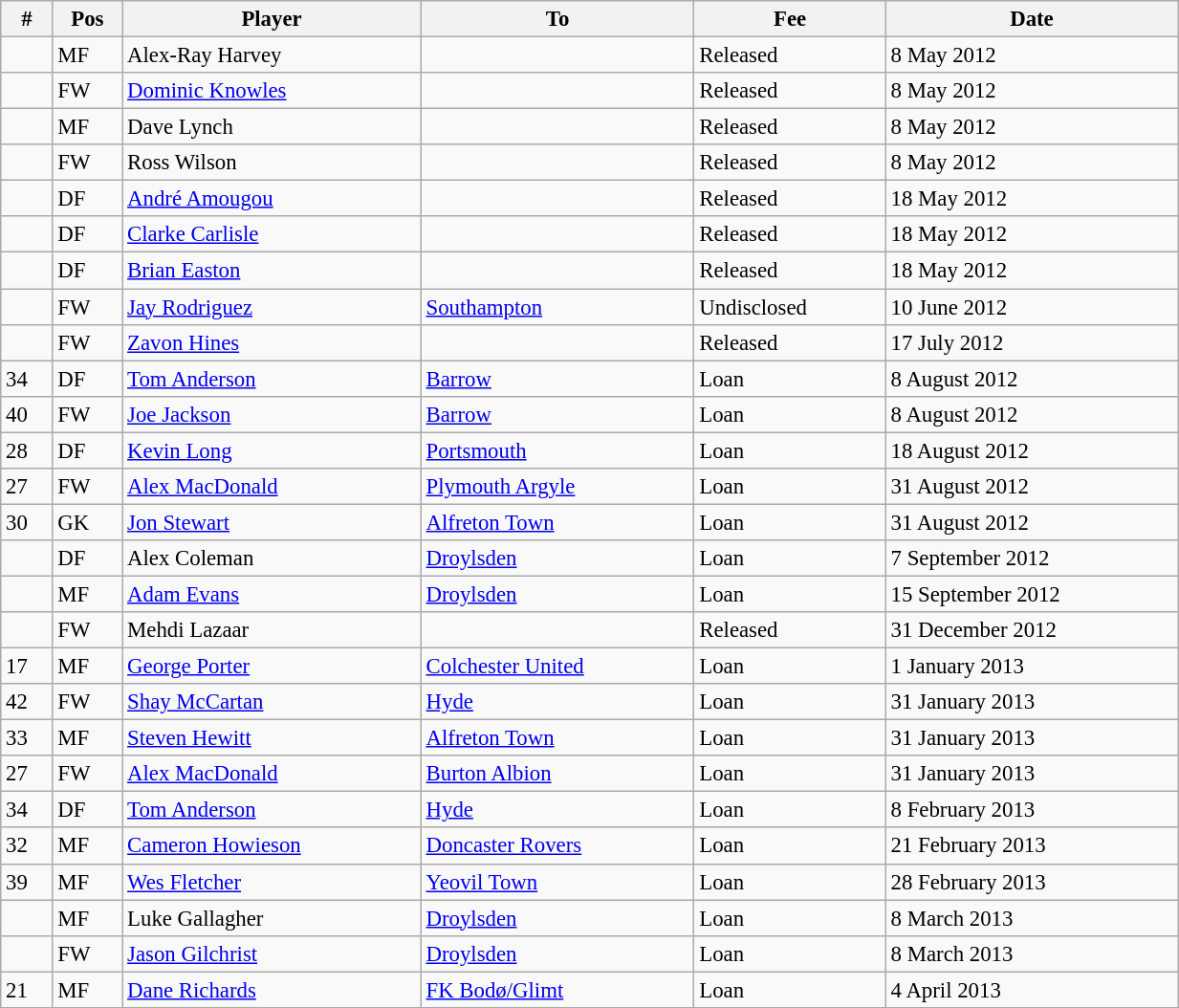<table class="wikitable" style="width:65%; text-align:center; font-size:95%; text-align:left;">
<tr>
<th>#</th>
<th>Pos</th>
<th>Player</th>
<th>To</th>
<th>Fee</th>
<th>Date</th>
</tr>
<tr>
<td></td>
<td>MF</td>
<td> Alex-Ray Harvey</td>
<td></td>
<td>Released</td>
<td>8 May 2012</td>
</tr>
<tr>
<td></td>
<td>FW</td>
<td> <a href='#'>Dominic Knowles</a></td>
<td></td>
<td>Released</td>
<td>8 May 2012</td>
</tr>
<tr>
<td></td>
<td>MF</td>
<td> Dave Lynch</td>
<td></td>
<td>Released</td>
<td>8 May 2012</td>
</tr>
<tr>
<td></td>
<td>FW</td>
<td> Ross Wilson</td>
<td></td>
<td>Released</td>
<td>8 May 2012</td>
</tr>
<tr>
<td></td>
<td>DF</td>
<td> <a href='#'>André Amougou</a></td>
<td></td>
<td>Released</td>
<td>18 May 2012</td>
</tr>
<tr>
<td></td>
<td>DF</td>
<td> <a href='#'>Clarke Carlisle</a></td>
<td></td>
<td>Released</td>
<td>18 May 2012</td>
</tr>
<tr>
<td></td>
<td>DF</td>
<td> <a href='#'>Brian Easton</a></td>
<td></td>
<td>Released</td>
<td>18 May 2012</td>
</tr>
<tr>
<td></td>
<td>FW</td>
<td> <a href='#'>Jay Rodriguez</a></td>
<td><a href='#'>Southampton</a></td>
<td>Undisclosed</td>
<td>10 June 2012</td>
</tr>
<tr>
<td></td>
<td>FW</td>
<td> <a href='#'>Zavon Hines</a></td>
<td></td>
<td>Released</td>
<td>17 July 2012</td>
</tr>
<tr>
<td>34</td>
<td>DF</td>
<td> <a href='#'>Tom Anderson</a></td>
<td><a href='#'>Barrow</a></td>
<td>Loan</td>
<td>8 August 2012</td>
</tr>
<tr>
<td>40</td>
<td>FW</td>
<td> <a href='#'>Joe Jackson</a></td>
<td><a href='#'>Barrow</a></td>
<td>Loan</td>
<td>8 August 2012</td>
</tr>
<tr>
<td>28</td>
<td>DF</td>
<td> <a href='#'>Kevin Long</a></td>
<td><a href='#'>Portsmouth</a></td>
<td>Loan</td>
<td>18 August 2012</td>
</tr>
<tr>
<td>27</td>
<td>FW</td>
<td> <a href='#'>Alex MacDonald</a></td>
<td><a href='#'>Plymouth Argyle</a></td>
<td>Loan</td>
<td>31 August 2012</td>
</tr>
<tr>
<td>30</td>
<td>GK</td>
<td> <a href='#'>Jon Stewart</a></td>
<td><a href='#'>Alfreton Town</a></td>
<td>Loan</td>
<td>31 August 2012</td>
</tr>
<tr>
<td></td>
<td>DF</td>
<td> Alex Coleman</td>
<td><a href='#'>Droylsden</a></td>
<td>Loan</td>
<td>7 September 2012</td>
</tr>
<tr>
<td></td>
<td>MF</td>
<td> <a href='#'>Adam Evans</a></td>
<td><a href='#'>Droylsden</a></td>
<td>Loan</td>
<td>15 September 2012</td>
</tr>
<tr>
<td></td>
<td>FW</td>
<td> Mehdi Lazaar</td>
<td></td>
<td>Released</td>
<td>31 December 2012</td>
</tr>
<tr>
<td>17</td>
<td>MF</td>
<td> <a href='#'>George Porter</a></td>
<td><a href='#'>Colchester United</a></td>
<td>Loan</td>
<td>1 January 2013</td>
</tr>
<tr>
<td>42</td>
<td>FW</td>
<td> <a href='#'>Shay McCartan</a></td>
<td><a href='#'>Hyde</a></td>
<td>Loan</td>
<td>31 January 2013</td>
</tr>
<tr>
<td>33</td>
<td>MF</td>
<td> <a href='#'>Steven Hewitt</a></td>
<td><a href='#'>Alfreton Town</a></td>
<td>Loan</td>
<td>31 January 2013</td>
</tr>
<tr>
<td>27</td>
<td>FW</td>
<td> <a href='#'>Alex MacDonald</a></td>
<td><a href='#'>Burton Albion</a></td>
<td>Loan</td>
<td>31 January 2013</td>
</tr>
<tr>
<td>34</td>
<td>DF</td>
<td> <a href='#'>Tom Anderson</a></td>
<td><a href='#'>Hyde</a></td>
<td>Loan</td>
<td>8 February 2013</td>
</tr>
<tr>
<td>32</td>
<td>MF</td>
<td> <a href='#'>Cameron Howieson</a></td>
<td><a href='#'>Doncaster Rovers</a></td>
<td>Loan</td>
<td>21 February 2013</td>
</tr>
<tr>
<td>39</td>
<td>MF</td>
<td> <a href='#'>Wes Fletcher</a></td>
<td><a href='#'>Yeovil Town</a></td>
<td>Loan</td>
<td>28 February 2013</td>
</tr>
<tr>
<td></td>
<td>MF</td>
<td> Luke Gallagher</td>
<td><a href='#'>Droylsden</a></td>
<td>Loan</td>
<td>8 March 2013</td>
</tr>
<tr>
<td></td>
<td>FW</td>
<td> <a href='#'>Jason Gilchrist</a></td>
<td><a href='#'>Droylsden</a></td>
<td>Loan</td>
<td>8 March 2013</td>
</tr>
<tr>
<td>21</td>
<td>MF</td>
<td> <a href='#'>Dane Richards</a></td>
<td><a href='#'>FK Bodø/Glimt</a></td>
<td>Loan</td>
<td>4 April 2013</td>
</tr>
</table>
